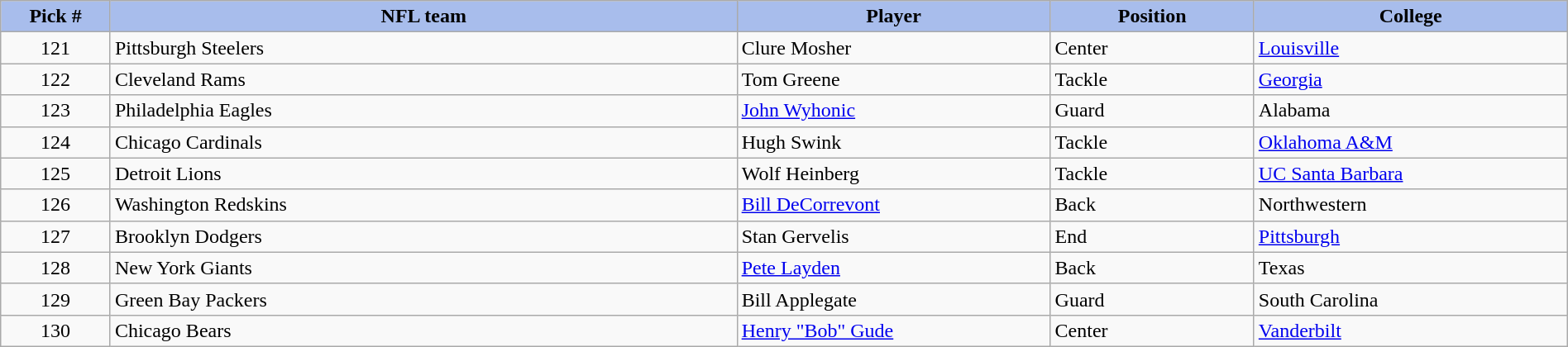<table style="width: 100%" class="sortable wikitable">
<tr>
<th style="background:#A8BDEC;" width=7%>Pick #</th>
<th width=40% style="background:#A8BDEC;">NFL team</th>
<th width=20% style="background:#A8BDEC;">Player</th>
<th width=13% style="background:#A8BDEC;">Position</th>
<th style="background:#A8BDEC;">College</th>
</tr>
<tr>
<td align=center>121</td>
<td>Pittsburgh Steelers</td>
<td>Clure Mosher</td>
<td>Center</td>
<td><a href='#'>Louisville</a></td>
</tr>
<tr>
<td align=center>122</td>
<td>Cleveland Rams</td>
<td>Tom Greene</td>
<td>Tackle</td>
<td><a href='#'>Georgia</a></td>
</tr>
<tr>
<td align=center>123</td>
<td>Philadelphia Eagles</td>
<td><a href='#'>John Wyhonic</a></td>
<td>Guard</td>
<td>Alabama</td>
</tr>
<tr>
<td align=center>124</td>
<td>Chicago Cardinals</td>
<td>Hugh Swink</td>
<td>Tackle</td>
<td><a href='#'>Oklahoma A&M</a></td>
</tr>
<tr>
<td align=center>125</td>
<td>Detroit Lions</td>
<td>Wolf Heinberg</td>
<td>Tackle</td>
<td><a href='#'>UC Santa Barbara</a></td>
</tr>
<tr>
<td align=center>126</td>
<td>Washington Redskins</td>
<td><a href='#'>Bill DeCorrevont</a></td>
<td>Back</td>
<td>Northwestern</td>
</tr>
<tr>
<td align=center>127</td>
<td>Brooklyn Dodgers</td>
<td>Stan Gervelis</td>
<td>End</td>
<td><a href='#'>Pittsburgh</a></td>
</tr>
<tr>
<td align=center>128</td>
<td>New York Giants</td>
<td><a href='#'>Pete Layden</a></td>
<td>Back</td>
<td>Texas</td>
</tr>
<tr>
<td align=center>129</td>
<td>Green Bay Packers</td>
<td>Bill Applegate</td>
<td>Guard</td>
<td>South Carolina</td>
</tr>
<tr>
<td align=center>130</td>
<td>Chicago Bears</td>
<td><a href='#'>Henry "Bob" Gude</a></td>
<td>Center</td>
<td><a href='#'>Vanderbilt</a></td>
</tr>
</table>
